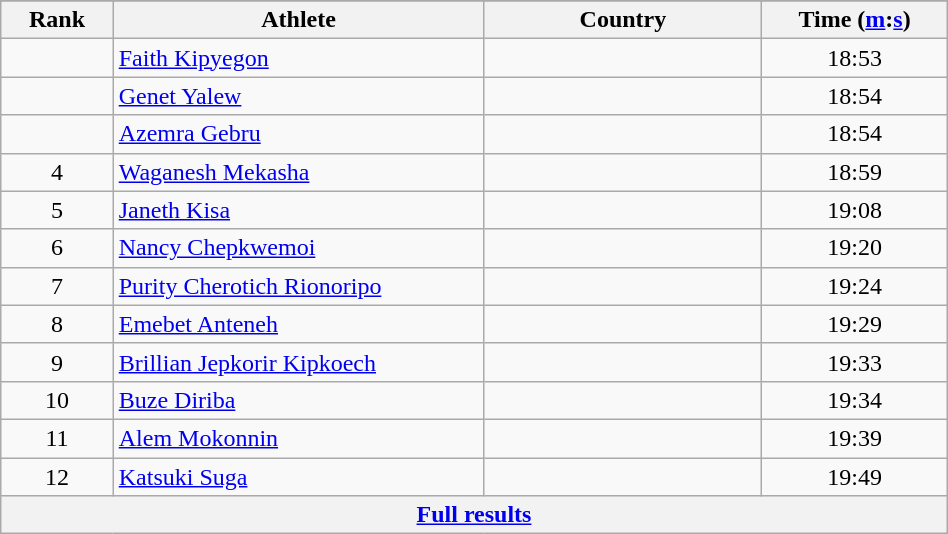<table class="wikitable" width=50%>
<tr>
</tr>
<tr>
<th width=5%>Rank</th>
<th width=20%>Athlete</th>
<th width=15%>Country</th>
<th width=10%>Time (<a href='#'>m</a>:<a href='#'>s</a>)</th>
</tr>
<tr align="center">
<td></td>
<td align="left"><a href='#'>Faith Kipyegon</a></td>
<td align="left"></td>
<td>18:53</td>
</tr>
<tr align="center">
<td></td>
<td align="left"><a href='#'>Genet Yalew</a></td>
<td align="left"></td>
<td>18:54</td>
</tr>
<tr align="center">
<td></td>
<td align="left"><a href='#'>Azemra Gebru</a></td>
<td align="left"></td>
<td>18:54</td>
</tr>
<tr align="center">
<td>4</td>
<td align="left"><a href='#'>Waganesh Mekasha</a></td>
<td align="left"></td>
<td>18:59</td>
</tr>
<tr align="center">
<td>5</td>
<td align="left"><a href='#'>Janeth Kisa</a></td>
<td align="left"></td>
<td>19:08</td>
</tr>
<tr align="center">
<td>6</td>
<td align="left"><a href='#'>Nancy Chepkwemoi</a></td>
<td align="left"></td>
<td>19:20</td>
</tr>
<tr align="center">
<td>7</td>
<td align="left"><a href='#'>Purity Cherotich Rionoripo</a></td>
<td align="left"></td>
<td>19:24</td>
</tr>
<tr align="center">
<td>8</td>
<td align="left"><a href='#'>Emebet Anteneh</a></td>
<td align="left"></td>
<td>19:29</td>
</tr>
<tr align="center">
<td>9</td>
<td align="left"><a href='#'>Brillian Jepkorir Kipkoech</a></td>
<td align="left"></td>
<td>19:33</td>
</tr>
<tr align="center">
<td>10</td>
<td align="left"><a href='#'>Buze Diriba</a></td>
<td align="left"></td>
<td>19:34</td>
</tr>
<tr align="center">
<td>11</td>
<td align="left"><a href='#'>Alem Mokonnin</a></td>
<td align="left"></td>
<td>19:39</td>
</tr>
<tr align="center">
<td>12</td>
<td align="left"><a href='#'>Katsuki Suga</a></td>
<td align="left"></td>
<td>19:49</td>
</tr>
<tr class="sortbottom">
<th colspan=4 align=center><a href='#'>Full results</a></th>
</tr>
</table>
